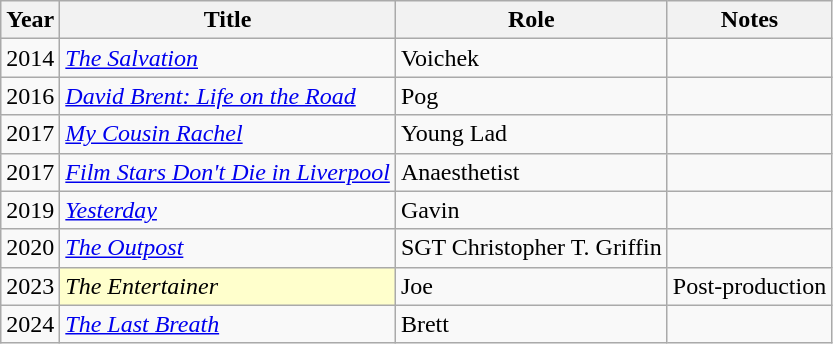<table class="wikitable sortable">
<tr>
<th>Year</th>
<th>Title</th>
<th>Role</th>
<th class="unsortable">Notes</th>
</tr>
<tr>
<td>2014</td>
<td><em><a href='#'>The Salvation</a></em></td>
<td>Voichek</td>
<td></td>
</tr>
<tr>
<td>2016</td>
<td><em><a href='#'>David Brent: Life on the Road</a></em></td>
<td>Pog</td>
<td></td>
</tr>
<tr>
<td>2017</td>
<td><a href='#'><em>My Cousin Rachel</em></a></td>
<td>Young Lad</td>
<td></td>
</tr>
<tr>
<td>2017</td>
<td><em><a href='#'>Film Stars Don't Die in Liverpool</a></em></td>
<td>Anaesthetist</td>
<td></td>
</tr>
<tr>
<td>2019</td>
<td><em><a href='#'>Yesterday</a></em></td>
<td>Gavin</td>
<td></td>
</tr>
<tr>
<td>2020</td>
<td><em><a href='#'>The Outpost</a></em></td>
<td>SGT Christopher T. Griffin</td>
<td></td>
</tr>
<tr>
<td>2023</td>
<td style="background:#FFFFCC;"><em>The Entertainer</em></td>
<td>Joe</td>
<td>Post-production</td>
</tr>
<tr>
<td>2024</td>
<td><em><a href='#'>The Last Breath</a></em></td>
<td>Brett</td>
<td></td>
</tr>
</table>
